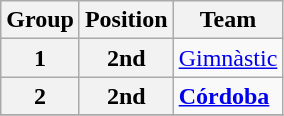<table class="wikitable">
<tr>
<th>Group</th>
<th>Position</th>
<th>Team</th>
</tr>
<tr>
<th>1</th>
<th>2nd</th>
<td><a href='#'>Gimnàstic</a></td>
</tr>
<tr>
<th>2</th>
<th>2nd</th>
<td><strong><a href='#'>Córdoba</a></strong></td>
</tr>
<tr>
</tr>
</table>
